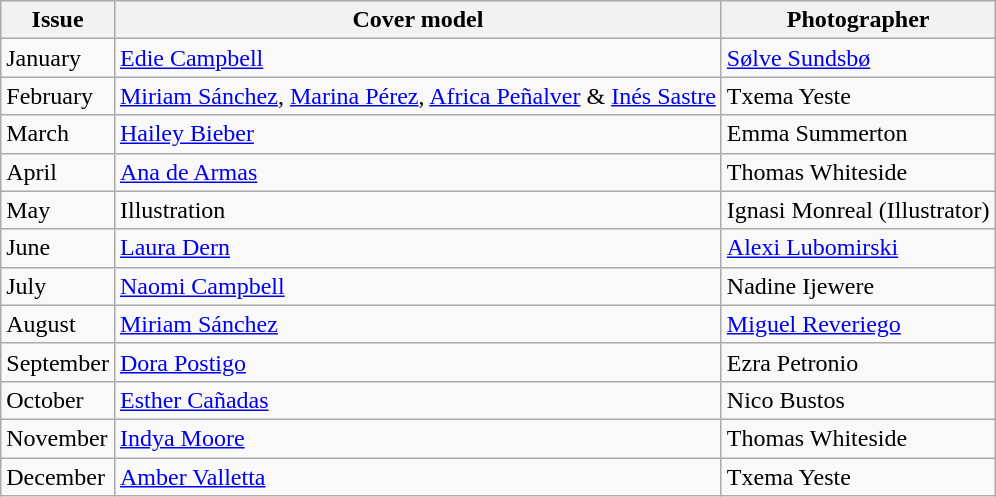<table class="wikitable">
<tr>
<th>Issue</th>
<th>Cover model</th>
<th>Photographer</th>
</tr>
<tr>
<td>January</td>
<td><a href='#'>Edie Campbell</a></td>
<td><a href='#'>Sølve Sundsbø</a></td>
</tr>
<tr>
<td>February</td>
<td><a href='#'>Miriam Sánchez</a>, <a href='#'>Marina Pérez</a>, <a href='#'>Africa Peñalver</a> & <a href='#'>Inés Sastre</a></td>
<td>Txema Yeste</td>
</tr>
<tr>
<td>March</td>
<td><a href='#'>Hailey Bieber</a></td>
<td>Emma Summerton</td>
</tr>
<tr>
<td>April</td>
<td><a href='#'>Ana de Armas</a></td>
<td>Thomas Whiteside</td>
</tr>
<tr>
<td>May</td>
<td>Illustration</td>
<td>Ignasi Monreal (Illustrator)</td>
</tr>
<tr>
<td>June</td>
<td><a href='#'>Laura Dern</a></td>
<td><a href='#'>Alexi Lubomirski</a></td>
</tr>
<tr>
<td>July</td>
<td><a href='#'>Naomi Campbell</a></td>
<td>Nadine Ijewere</td>
</tr>
<tr>
<td>August</td>
<td><a href='#'>Miriam Sánchez</a></td>
<td><a href='#'>Miguel Reveriego</a></td>
</tr>
<tr>
<td>September</td>
<td><a href='#'>Dora Postigo</a></td>
<td>Ezra Petronio</td>
</tr>
<tr>
<td>October</td>
<td><a href='#'>Esther Cañadas</a></td>
<td>Nico Bustos</td>
</tr>
<tr>
<td>November</td>
<td><a href='#'>Indya Moore</a></td>
<td>Thomas Whiteside</td>
</tr>
<tr>
<td>December</td>
<td><a href='#'>Amber Valletta</a></td>
<td>Txema Yeste</td>
</tr>
</table>
